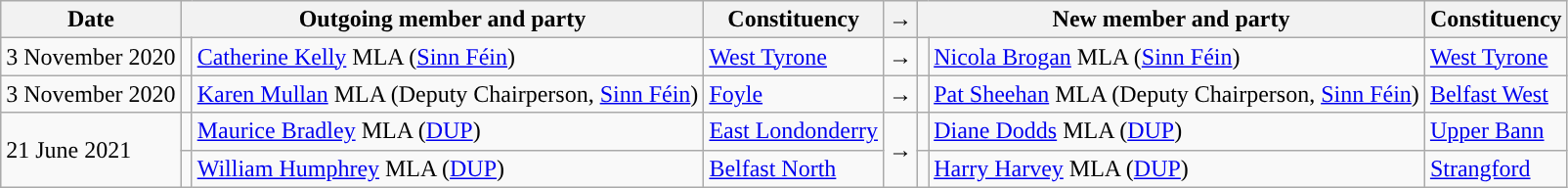<table class="wikitable">
<tr>
<th valign="top">Date</th>
<th colspan="2" valign="top">Outgoing member and party</th>
<th valign="top">Constituency</th>
<th>→</th>
<th colspan="2" valign="top">New member and party</th>
<th valign="top">Constituency</th>
</tr>
<tr>
<td>3 November 2020</td>
<td></td>
<td><a href='#'>Catherine Kelly</a> MLA (<a href='#'>Sinn Féin</a>)</td>
<td><a href='#'>West Tyrone</a></td>
<td>→</td>
<td></td>
<td><a href='#'>Nicola Brogan</a> MLA (<a href='#'>Sinn Féin</a>)</td>
<td><a href='#'>West Tyrone</a></td>
</tr>
<tr>
<td>3 November 2020</td>
<td></td>
<td><a href='#'>Karen Mullan</a> MLA (Deputy Chairperson, <a href='#'>Sinn Féin</a>)</td>
<td><a href='#'>Foyle</a></td>
<td>→</td>
<td></td>
<td><a href='#'>Pat Sheehan</a> MLA (Deputy Chairperson, <a href='#'>Sinn Féin</a>)</td>
<td><a href='#'>Belfast West</a></td>
</tr>
<tr>
<td rowspan=2>21 June 2021</td>
<td></td>
<td><a href='#'>Maurice Bradley</a> MLA (<a href='#'>DUP</a>)</td>
<td><a href='#'>East Londonderry</a></td>
<td rowspan=2>→</td>
<td></td>
<td><a href='#'>Diane Dodds</a> MLA (<a href='#'>DUP</a>)</td>
<td><a href='#'>Upper Bann</a></td>
</tr>
<tr>
<td></td>
<td><a href='#'>William Humphrey</a> MLA (<a href='#'>DUP</a>)</td>
<td><a href='#'>Belfast North</a></td>
<td></td>
<td><a href='#'>Harry Harvey</a> MLA (<a href='#'>DUP</a>)</td>
<td><a href='#'>Strangford</a></td>
</tr>
</table>
